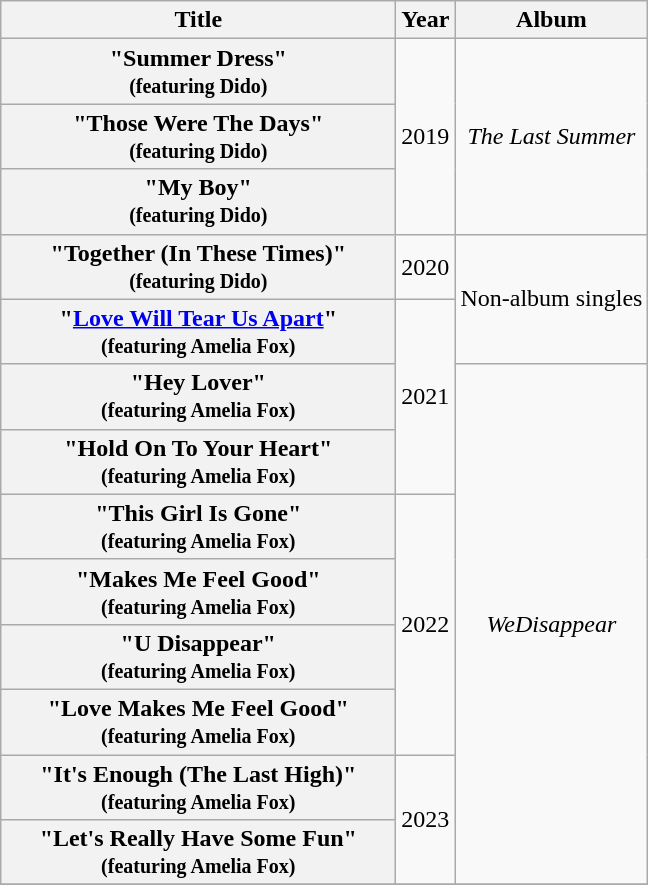<table class="wikitable plainrowheaders" style="text-align:center">
<tr>
<th scope="col" style="width:16em;">Title</th>
<th scope="col">Year</th>
<th scope="col">Album</th>
</tr>
<tr>
<th scope="row">"Summer Dress"<br><small>(featuring Dido)</small></th>
<td rowspan="3">2019</td>
<td rowspan="3"><em>The Last Summer</em></td>
</tr>
<tr>
<th scope="row">"Those Were The Days"<br><small>(featuring Dido)</small></th>
</tr>
<tr>
<th scope="row">"My Boy"<br><small>(featuring Dido)</small></th>
</tr>
<tr>
<th scope="row">"Together (In These Times)"<br><small>(featuring Dido)</small></th>
<td>2020</td>
<td rowspan="2">Non-album singles</td>
</tr>
<tr>
<th scope="row">"<a href='#'>Love Will Tear Us Apart</a>"<br><small>(featuring Amelia Fox)</small></th>
<td rowspan="3">2021</td>
</tr>
<tr>
<th scope="row">"Hey Lover"<br><small>(featuring Amelia Fox)</small></th>
<td rowspan="8"><em>WeDisappear</em></td>
</tr>
<tr>
<th scope="row">"Hold On To Your Heart"<br><small>(featuring Amelia Fox)</small></th>
</tr>
<tr>
<th scope="row">"This Girl Is Gone"<br><small>(featuring Amelia Fox)</small></th>
<td rowspan="4">2022</td>
</tr>
<tr>
<th scope="row">"Makes Me Feel Good"<br><small>(featuring Amelia Fox)</small></th>
</tr>
<tr>
<th scope="row">"U Disappear"<br><small>(featuring Amelia Fox)</small></th>
</tr>
<tr>
<th scope="row">"Love Makes Me Feel Good"<br><small>(featuring Amelia Fox)</small></th>
</tr>
<tr>
<th scope="row">"It's Enough (The Last High)"<br><small>(featuring Amelia Fox)</small></th>
<td rowspan="2">2023</td>
</tr>
<tr>
<th scope="row">"Let's Really Have Some Fun"<br><small>(featuring Amelia Fox)</small></th>
</tr>
<tr>
</tr>
</table>
